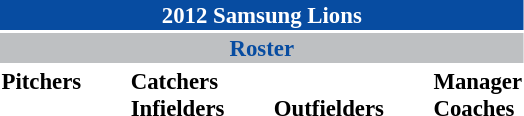<table class="toccolours" style="font-size:95%;">
<tr>
<th colspan="10" style="background:#074CA1; color:#FFFFFF; text-align:center;">2012 Samsung Lions</th>
</tr>
<tr>
<th colspan="10" style="background:#BEC0C2; color:#074CA1; text-align:center;">Roster</th>
</tr>
<tr>
<td valign="top"><strong>Pitchers</strong><br>










</td>
<td style="width:25px;"></td>
<td valign="top"><strong>Catchers</strong><br>


<strong>Infielders</strong>





</td>
<td style="width:25px;"></td>
<td valign="top"><br><strong>Outfielders</strong>




</td>
<td style="width:25px;"></td>
<td valign="top"><strong>Manager</strong><br>
<strong>Coaches</strong></td>
</tr>
</table>
